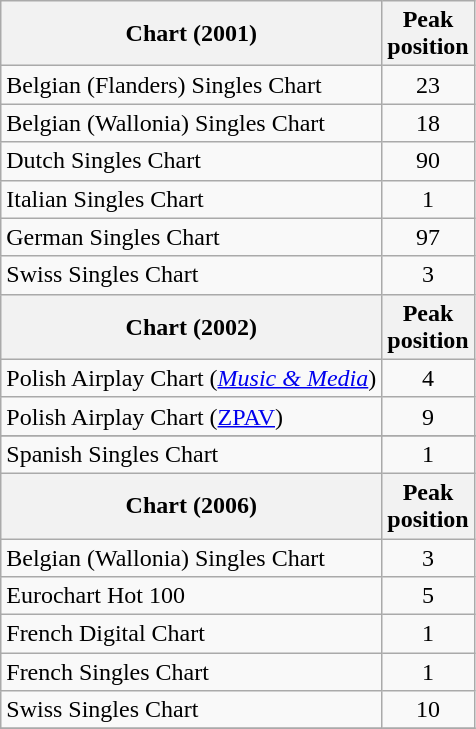<table class="wikitable sortable">
<tr>
<th>Chart (2001)</th>
<th>Peak<br>position</th>
</tr>
<tr>
<td>Belgian (Flanders) Singles Chart</td>
<td align="center">23</td>
</tr>
<tr>
<td>Belgian (Wallonia) Singles Chart</td>
<td align="center">18</td>
</tr>
<tr>
<td>Dutch Singles Chart</td>
<td align="center">90</td>
</tr>
<tr>
<td>Italian Singles Chart</td>
<td align="center">1</td>
</tr>
<tr>
<td>German Singles Chart</td>
<td align="center">97</td>
</tr>
<tr>
<td>Swiss Singles Chart</td>
<td align="center">3</td>
</tr>
<tr>
<th>Chart (2002)</th>
<th>Peak<br>position</th>
</tr>
<tr>
<td>Polish Airplay Chart (<em><a href='#'>Music & Media</a></em>)</td>
<td align="center">4</td>
</tr>
<tr>
<td>Polish Airplay Chart (<a href='#'>ZPAV</a>)</td>
<td align="center">9</td>
</tr>
<tr>
</tr>
<tr>
<td>Spanish Singles Chart</td>
<td align="center">1</td>
</tr>
<tr>
<th>Chart (2006)</th>
<th>Peak<br>position</th>
</tr>
<tr>
<td>Belgian (Wallonia) Singles Chart</td>
<td align="center">3</td>
</tr>
<tr>
<td>Eurochart Hot 100</td>
<td align="center">5</td>
</tr>
<tr>
<td>French Digital Chart</td>
<td align="center">1</td>
</tr>
<tr>
<td>French Singles Chart</td>
<td align="center">1</td>
</tr>
<tr>
<td>Swiss Singles Chart</td>
<td align="center">10</td>
</tr>
<tr>
</tr>
</table>
